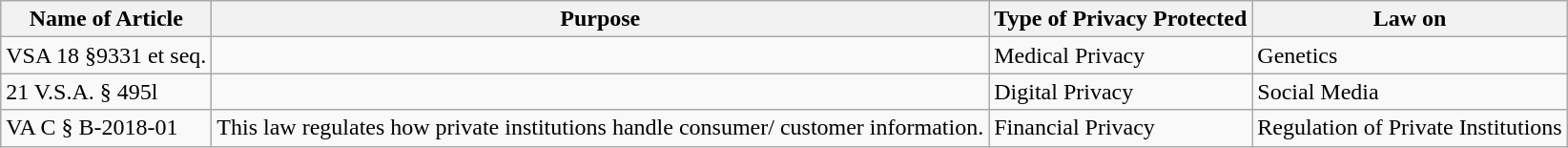<table class="wikitable">
<tr>
<th>Name of Article</th>
<th>Purpose</th>
<th>Type of Privacy Protected</th>
<th>Law on</th>
</tr>
<tr>
<td>VSA 18 §9331 et seq.</td>
<td></td>
<td>Medical Privacy</td>
<td>Genetics</td>
</tr>
<tr>
<td>21 V.S.A. § 495l</td>
<td></td>
<td>Digital Privacy</td>
<td>Social Media</td>
</tr>
<tr>
<td>VA C § B-2018-01</td>
<td>This law regulates how private institutions handle consumer/ customer information.</td>
<td>Financial Privacy</td>
<td>Regulation of Private Institutions</td>
</tr>
</table>
